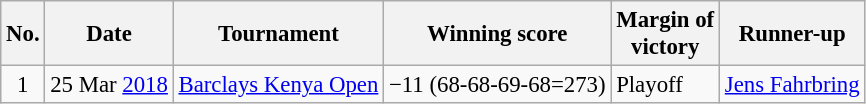<table class="wikitable" style="font-size:95%;">
<tr>
<th>No.</th>
<th>Date</th>
<th>Tournament</th>
<th>Winning score</th>
<th>Margin of<br>victory</th>
<th>Runner-up</th>
</tr>
<tr>
<td align=center>1</td>
<td align=right>25 Mar <a href='#'>2018</a></td>
<td><a href='#'>Barclays Kenya Open</a></td>
<td>−11 (68-68-69-68=273)</td>
<td>Playoff</td>
<td> <a href='#'>Jens Fahrbring</a></td>
</tr>
</table>
